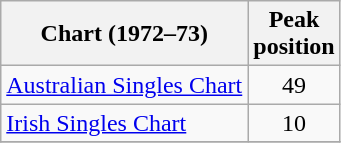<table class="wikitable">
<tr>
<th style="text-align:center;">Chart (1972–73)</th>
<th style="text-align:center; width:50px;">Peak position</th>
</tr>
<tr>
<td><a href='#'>Australian Singles Chart</a></td>
<td style="text-align:center;">49</td>
</tr>
<tr>
<td><a href='#'>Irish Singles Chart</a></td>
<td style="text-align:center;">10</td>
</tr>
<tr>
</tr>
</table>
